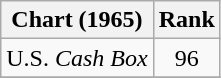<table class="wikitable">
<tr>
<th>Chart (1965)</th>
<th>Rank</th>
</tr>
<tr>
<td>U.S. <em>Cash Box</em> </td>
<td style="text-align:center;">96</td>
</tr>
<tr>
</tr>
</table>
